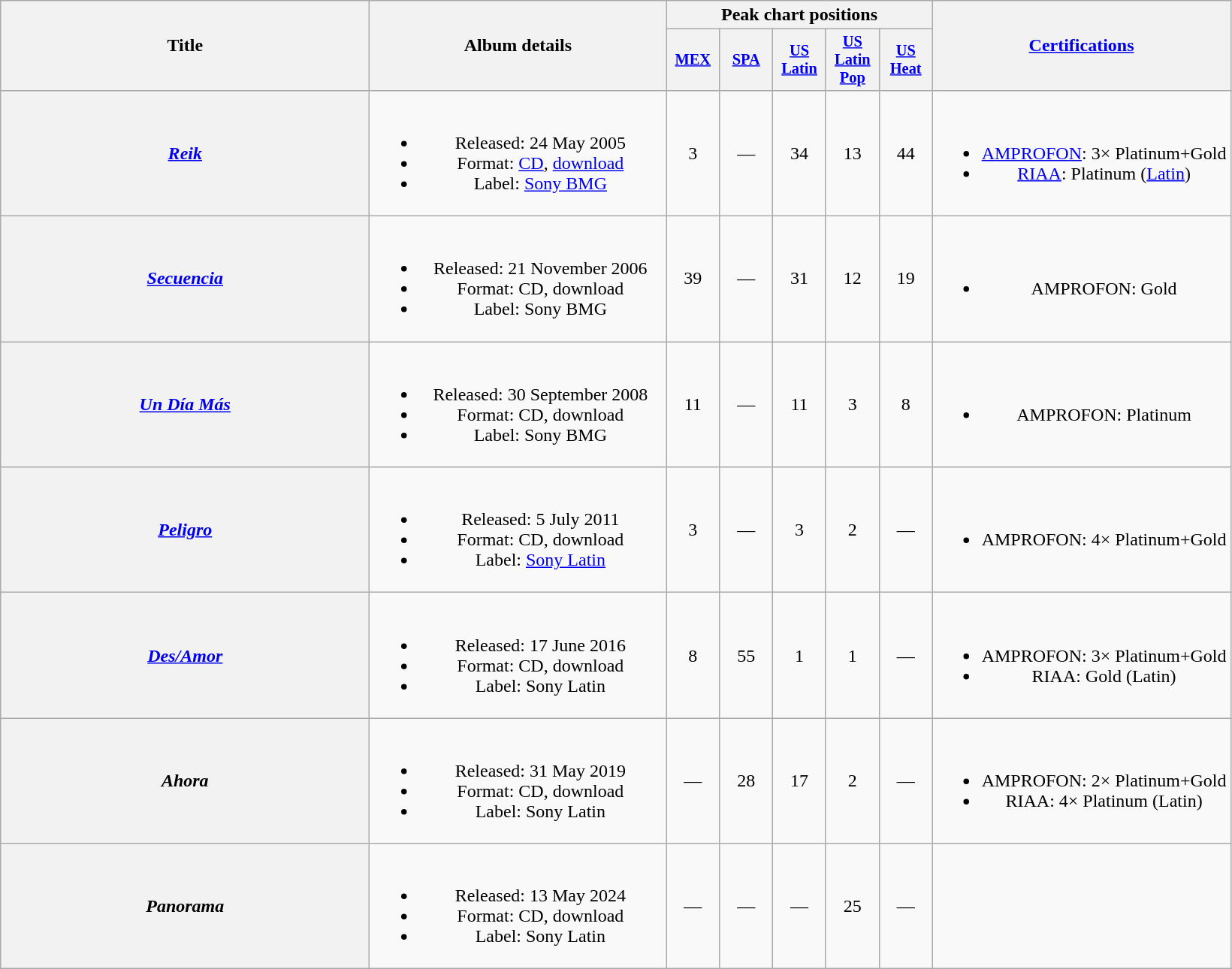<table class="wikitable plainrowheaders" style="text-align:center;" border="1">
<tr>
<th scope="col" rowspan="2" style="width:20em;">Title</th>
<th scope="col" rowspan="2" style="width:16em;">Album details</th>
<th scope="col" colspan="5">Peak chart positions</th>
<th scope="col" rowspan="2"><a href='#'>Certifications</a></th>
</tr>
<tr>
<th scope="col" style="width:3em;font-size:85%;"><a href='#'>MEX</a><br></th>
<th scope="col" style="width:3em;font-size:85%;"><a href='#'>SPA</a><br></th>
<th scope="col" style="width:3em;font-size:85%;"><a href='#'>US Latin</a><br></th>
<th scope="col" style="width:3em;font-size:85%;"><a href='#'>US Latin Pop</a><br></th>
<th scope="col" style="width:3em;font-size:85%;"><a href='#'>US<br>Heat</a><br></th>
</tr>
<tr>
<th scope="row"><em><a href='#'>Reik</a></em></th>
<td><br><ul><li>Released: 24 May 2005</li><li>Format: <a href='#'>CD</a>, <a href='#'>download</a></li><li>Label: <a href='#'>Sony BMG</a></li></ul></td>
<td>3</td>
<td>—</td>
<td>34</td>
<td>13</td>
<td>44</td>
<td><br><ul><li><a href='#'>AMPROFON</a>: 3× Platinum+Gold</li><li><a href='#'>RIAA</a>: Platinum (<a href='#'>Latin</a>)</li></ul></td>
</tr>
<tr>
<th scope="row"><em><a href='#'>Secuencia</a></em></th>
<td><br><ul><li>Released: 21 November 2006</li><li>Format: CD, download</li><li>Label: Sony BMG</li></ul></td>
<td>39</td>
<td>—</td>
<td>31</td>
<td>12</td>
<td>19</td>
<td><br><ul><li>AMPROFON: Gold</li></ul></td>
</tr>
<tr>
<th scope="row"><em><a href='#'>Un Día Más</a></em></th>
<td><br><ul><li>Released: 30 September 2008</li><li>Format: CD, download</li><li>Label: Sony BMG</li></ul></td>
<td>11</td>
<td>—</td>
<td>11</td>
<td>3</td>
<td>8</td>
<td><br><ul><li>AMPROFON: Platinum</li></ul></td>
</tr>
<tr>
<th scope="row"><em><a href='#'>Peligro</a></em></th>
<td><br><ul><li>Released: 5 July 2011</li><li>Format: CD, download</li><li>Label: <a href='#'>Sony Latin</a></li></ul></td>
<td>3</td>
<td>—</td>
<td>3</td>
<td>2</td>
<td>—</td>
<td><br><ul><li>AMPROFON: 4× Platinum+Gold</li></ul></td>
</tr>
<tr>
<th scope="row"><em><a href='#'>Des/Amor</a></em></th>
<td><br><ul><li>Released: 17 June 2016</li><li>Format: CD, download</li><li>Label: Sony Latin</li></ul></td>
<td>8</td>
<td>55</td>
<td>1</td>
<td>1</td>
<td>—</td>
<td><br><ul><li>AMPROFON: 3× Platinum+Gold</li><li>RIAA: Gold (Latin)</li></ul></td>
</tr>
<tr>
<th scope="row"><em>Ahora</em></th>
<td><br><ul><li>Released: 31 May 2019</li><li>Format: CD, download</li><li>Label: Sony Latin</li></ul></td>
<td>—</td>
<td>28</td>
<td>17</td>
<td>2</td>
<td>—</td>
<td><br><ul><li>AMPROFON: 2× Platinum+Gold</li><li>RIAA: 4× Platinum (Latin)</li></ul></td>
</tr>
<tr>
<th scope="row"><em>Panorama</em></th>
<td><br><ul><li>Released: 13 May 2024</li><li>Format: CD, download</li><li>Label: Sony Latin</li></ul></td>
<td>—</td>
<td>—</td>
<td>—</td>
<td>25</td>
<td>—</td>
<td></td>
</tr>
</table>
